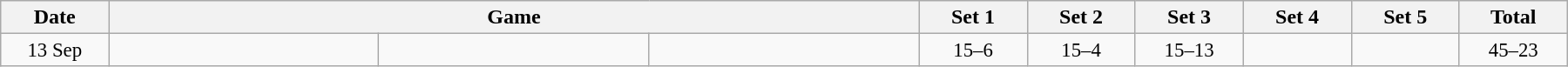<table width=1200 class="wikitable">
<tr>
<th width=6%>Date</th>
<th width=45% colspan=3>Game</th>
<th width=6%>Set 1</th>
<th width=6%>Set 2</th>
<th width=6%>Set 3</th>
<th width=6%>Set 4</th>
<th width=6%>Set 5</th>
<th width=6%>Total</th>
</tr>
<tr style=font-size:95%>
<td align=center>13 Sep</td>
<td align=center><strong></strong></td>
<td></td>
<td></td>
<td align=center>15–6</td>
<td align=center>15–4</td>
<td align=center>15–13</td>
<td align=center></td>
<td align=center></td>
<td align=center>45–23</td>
</tr>
</table>
